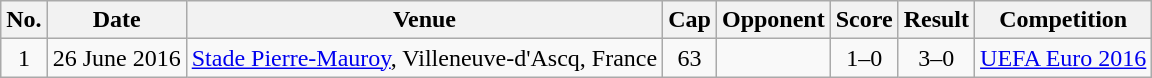<table class="wikitable">
<tr>
<th scope=col>No.</th>
<th scope=col>Date</th>
<th scope=col>Venue</th>
<th scope=col>Cap</th>
<th scope=col>Opponent</th>
<th scope=col>Score</th>
<th scope=col>Result</th>
<th scope=col>Competition</th>
</tr>
<tr>
<td align=center>1</td>
<td>26 June 2016</td>
<td><a href='#'>Stade Pierre-Mauroy</a>, Villeneuve-d'Ascq, France</td>
<td align=center>63</td>
<td></td>
<td align=center>1–0</td>
<td align=center>3–0</td>
<td><a href='#'>UEFA Euro 2016</a></td>
</tr>
</table>
